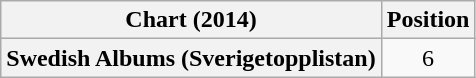<table class="wikitable plainrowheaders" style="text-align:center">
<tr>
<th scope="col">Chart (2014)</th>
<th scope="col">Position</th>
</tr>
<tr>
<th scope="row">Swedish Albums (Sverigetopplistan)</th>
<td>6</td>
</tr>
</table>
